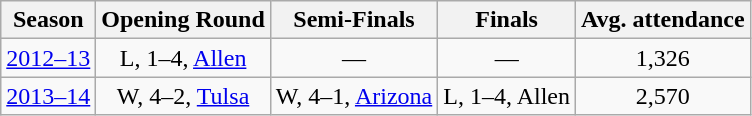<table class="wikitable" style="text-align:center">
<tr>
<th>Season</th>
<th>Opening Round</th>
<th>Semi-Finals</th>
<th>Finals</th>
<th>Avg. attendance</th>
</tr>
<tr>
<td><a href='#'>2012–13</a></td>
<td>L, 1–4, <a href='#'>Allen</a></td>
<td>—</td>
<td>—</td>
<td>1,326</td>
</tr>
<tr>
<td><a href='#'>2013–14</a></td>
<td>W, 4–2, <a href='#'>Tulsa</a></td>
<td>W, 4–1, <a href='#'>Arizona</a></td>
<td>L, 1–4, Allen</td>
<td>2,570</td>
</tr>
</table>
